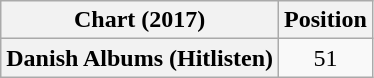<table class="wikitable plainrowheaders" style="text-align:center">
<tr>
<th scope="col">Chart (2017)</th>
<th scope="col">Position</th>
</tr>
<tr>
<th scope="row">Danish Albums (Hitlisten)</th>
<td>51</td>
</tr>
</table>
